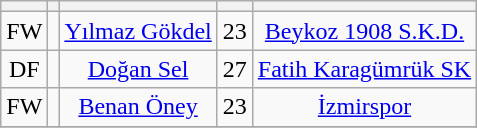<table class="wikitable sortable" style="text-align: center">
<tr>
<th></th>
<th></th>
<th></th>
<th></th>
<th></th>
</tr>
<tr>
<td>FW</td>
<td></td>
<td><a href='#'>Yılmaz Gökdel</a></td>
<td>23</td>
<td><a href='#'>Beykoz 1908 S.K.D.</a></td>
</tr>
<tr>
<td>DF</td>
<td></td>
<td><a href='#'>Doğan Sel</a></td>
<td>27</td>
<td><a href='#'>Fatih Karagümrük SK</a></td>
</tr>
<tr>
<td>FW</td>
<td></td>
<td><a href='#'>Benan Öney</a></td>
<td>23</td>
<td><a href='#'>İzmirspor</a></td>
</tr>
<tr>
</tr>
</table>
